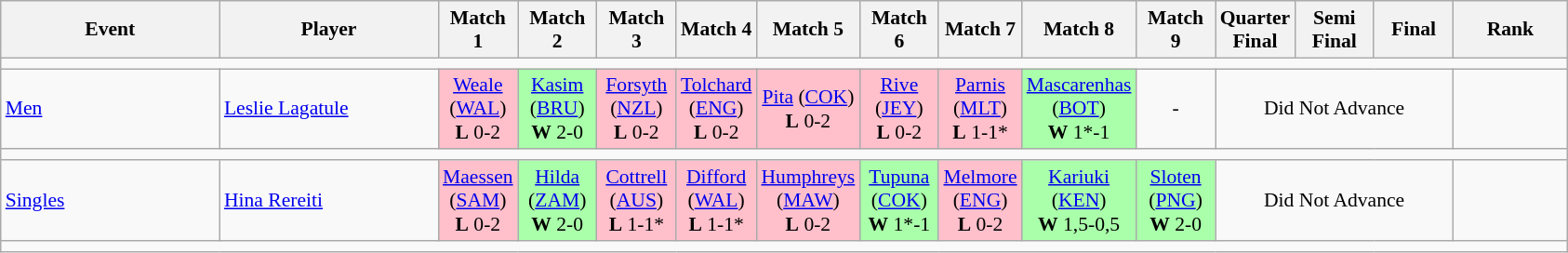<table class="wikitable" style="font-size:90%">
<tr>
<th width=150>Event</th>
<th width=150>Player</th>
<th width=50>Match 1</th>
<th width=50>Match 2</th>
<th width=50>Match 3</th>
<th width=50>Match 4</th>
<th width=50>Match 5</th>
<th width=50>Match 6</th>
<th width=50>Match 7</th>
<th width=50>Match 8</th>
<th width=50>Match 9</th>
<th width=50>Quarter<br>Final</th>
<th width=50>Semi<br>Final</th>
<th width=50>Final</th>
<th width=75>Rank</th>
</tr>
<tr>
<td colspan="17" style="height:1px;;"></td>
</tr>
<tr>
<td><a href='#'>Men</a></td>
<td><a href='#'>Leslie Lagatule</a></td>
<td style="text-align:center; background:pink;"><a href='#'>Weale</a> (<a href='#'>WAL</a>)<br><strong>L</strong> 0-2</td>
<td style="text-align:center; background:#afa;"><a href='#'>Kasim</a> (<a href='#'>BRU</a>)<br><strong>W</strong> 2-0</td>
<td style="text-align:center; background:pink;"><a href='#'>Forsyth</a> (<a href='#'>NZL</a>)<br><strong>L</strong> 0-2</td>
<td style="text-align:center; background:pink;"><a href='#'>Tolchard</a> (<a href='#'>ENG</a>)<br><strong>L</strong> 0-2</td>
<td style="text-align:center; background:pink;"><a href='#'>Pita</a> (<a href='#'>COK</a>)<br><strong>L</strong> 0-2</td>
<td style="text-align:center; background:pink;"><a href='#'>Rive</a> (<a href='#'>JEY</a>)<br><strong>L</strong> 0-2</td>
<td style="text-align:center; background:pink;"><a href='#'>Parnis</a> (<a href='#'>MLT</a>)<br><strong>L</strong> 1-1*</td>
<td style="text-align:center; background:#afa;"><a href='#'>Mascarenhas</a> (<a href='#'>BOT</a>)<br><strong>W</strong> 1*-1</td>
<td style="text-align:center;">-</td>
<td colspan="3" style="text-align:center; background:;">Did Not Advance</td>
<td style="text-align:center; background:;"></td>
</tr>
<tr>
<td colspan="17" style="height:1px;;"></td>
</tr>
<tr>
<td><a href='#'>Singles</a></td>
<td><a href='#'>Hina Rereiti</a></td>
<td style="text-align:center; background:pink;"><a href='#'>Maessen</a> (<a href='#'>SAM</a>)<br><strong>L</strong> 0-2</td>
<td style="text-align:center; background:#afa;"><a href='#'>Hilda</a> (<a href='#'>ZAM</a>)<br><strong>W</strong> 2-0</td>
<td style="text-align:center; background:pink;"><a href='#'>Cottrell</a> (<a href='#'>AUS</a>)<br><strong>L</strong> 1-1*</td>
<td style="text-align:center; background:pink;"><a href='#'>Difford</a> (<a href='#'>WAL</a>)<br><strong>L</strong> 1-1*</td>
<td style="text-align:center; background:pink;"><a href='#'>Humphreys</a> (<a href='#'>MAW</a>)<br><strong>L</strong> 0-2</td>
<td style="text-align:center; background:#afa;"><a href='#'>Tupuna</a> (<a href='#'>COK</a>)<br><strong>W</strong> 1*-1</td>
<td style="text-align:center; background:pink;"><a href='#'>Melmore</a> (<a href='#'>ENG</a>)<br><strong>L</strong> 0-2</td>
<td style="text-align:center; background:#afa;"><a href='#'>Kariuki</a> (<a href='#'>KEN</a>)<br><strong>W</strong>  1,5-0,5</td>
<td style="text-align:center; background:#afa;"><a href='#'>Sloten</a> (<a href='#'>PNG</a>)<br><strong>W</strong> 2-0</td>
<td colspan="3" style="text-align:center; background:;">Did Not Advance</td>
<td style="text-align:center; background:;"></td>
</tr>
<tr>
<td colspan="17" style="height:1px;;"></td>
</tr>
</table>
